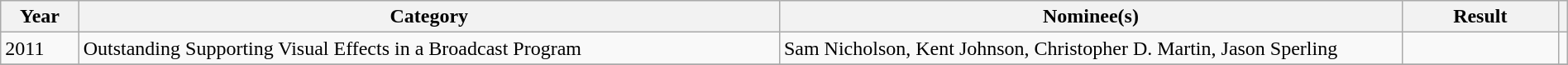<table class="wikitable" width=100%>
<tr>
<th width=5%>Year</th>
<th width=45%>Category</th>
<th width=40%>Nominee(s)</th>
<th width=10%>Result</th>
<th width=5%></th>
</tr>
<tr>
<td rowspan=1>2011</td>
<td>Outstanding Supporting Visual Effects in a Broadcast Program</td>
<td>Sam Nicholson, Kent Johnson, Christopher D. Martin, Jason Sperling</td>
<td></td>
<td></td>
</tr>
<tr>
</tr>
</table>
